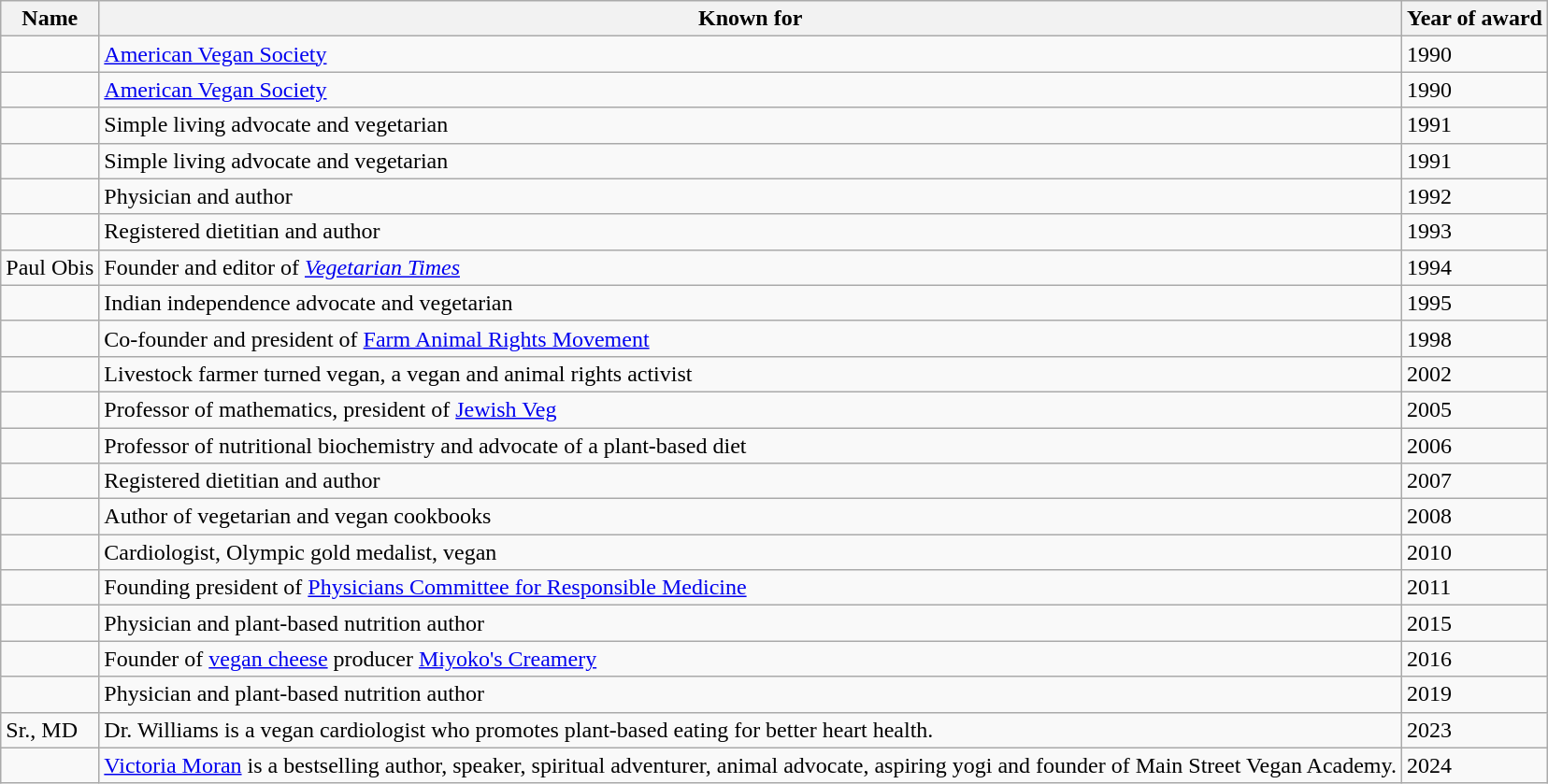<table class="wikitable sortable">
<tr>
<th>Name</th>
<th>Known for</th>
<th>Year of award</th>
</tr>
<tr>
<td></td>
<td><a href='#'>American Vegan Society</a></td>
<td>1990</td>
</tr>
<tr>
<td></td>
<td><a href='#'>American Vegan Society</a></td>
<td>1990</td>
</tr>
<tr>
<td></td>
<td>Simple living advocate and vegetarian</td>
<td>1991</td>
</tr>
<tr>
<td></td>
<td>Simple living advocate and vegetarian</td>
<td>1991</td>
</tr>
<tr>
<td></td>
<td>Physician and author</td>
<td>1992</td>
</tr>
<tr>
<td></td>
<td>Registered dietitian and author</td>
<td>1993</td>
</tr>
<tr>
<td>Paul Obis</td>
<td>Founder and editor of <em><a href='#'>Vegetarian Times</a></em></td>
<td>1994</td>
</tr>
<tr>
<td></td>
<td>Indian independence advocate and vegetarian</td>
<td>1995</td>
</tr>
<tr>
<td></td>
<td>Co-founder and president of <a href='#'>Farm Animal Rights Movement</a></td>
<td>1998</td>
</tr>
<tr>
<td></td>
<td>Livestock farmer turned vegan, a vegan and animal rights activist</td>
<td>2002</td>
</tr>
<tr>
<td></td>
<td>Professor of mathematics, president of <a href='#'>Jewish Veg</a></td>
<td>2005</td>
</tr>
<tr>
<td></td>
<td>Professor of nutritional biochemistry and advocate of a plant-based diet</td>
<td>2006</td>
</tr>
<tr>
<td></td>
<td>Registered dietitian and author</td>
<td>2007</td>
</tr>
<tr>
<td></td>
<td>Author of vegetarian and vegan cookbooks</td>
<td>2008</td>
</tr>
<tr>
<td></td>
<td>Cardiologist, Olympic gold medalist, vegan</td>
<td>2010</td>
</tr>
<tr>
<td></td>
<td>Founding president of <a href='#'>Physicians Committee for Responsible Medicine</a></td>
<td>2011</td>
</tr>
<tr>
<td></td>
<td>Physician and plant-based nutrition author</td>
<td>2015</td>
</tr>
<tr>
<td></td>
<td>Founder of <a href='#'>vegan cheese</a> producer <a href='#'>Miyoko's Creamery</a></td>
<td>2016</td>
</tr>
<tr>
<td></td>
<td>Physician and plant-based nutrition author</td>
<td>2019</td>
</tr>
<tr>
<td> Sr., MD</td>
<td>Dr. Williams is a vegan cardiologist who promotes plant-based eating for better heart health.</td>
<td>2023</td>
</tr>
<tr>
<td></td>
<td><a href='#'>Victoria Moran</a> is a bestselling author, speaker, spiritual adventurer, animal advocate, aspiring yogi and founder of Main Street Vegan Academy.</td>
<td>2024</td>
</tr>
</table>
